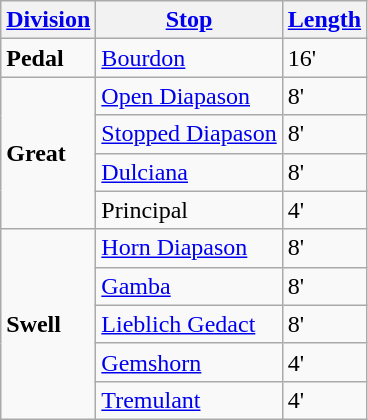<table class="wikitable">
<tr>
<th><a href='#'>Division</a></th>
<th><a href='#'>Stop</a></th>
<th><a href='#'>Length</a></th>
</tr>
<tr>
<td><strong>Pedal</strong></td>
<td><a href='#'>Bourdon</a></td>
<td>16'</td>
</tr>
<tr>
<td rowspan=4><strong>Great</strong></td>
<td><a href='#'>Open Diapason</a></td>
<td>8'</td>
</tr>
<tr>
<td><a href='#'>Stopped Diapason</a></td>
<td>8'</td>
</tr>
<tr>
<td><a href='#'>Dulciana</a></td>
<td>8'</td>
</tr>
<tr>
<td>Principal</td>
<td>4'</td>
</tr>
<tr>
<td rowspan=5><strong>Swell</strong></td>
<td><a href='#'>Horn Diapason</a></td>
<td>8'</td>
</tr>
<tr>
<td><a href='#'>Gamba</a></td>
<td>8'</td>
</tr>
<tr>
<td><a href='#'>Lieblich Gedact</a></td>
<td>8'</td>
</tr>
<tr>
<td><a href='#'>Gemshorn</a></td>
<td>4'</td>
</tr>
<tr>
<td><a href='#'>Tremulant</a></td>
<td>4'</td>
</tr>
</table>
